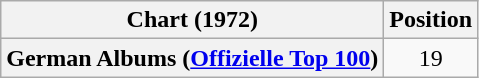<table class="wikitable plainrowheaders" style="text-align:center">
<tr>
<th scope="col">Chart (1972)</th>
<th scope="col">Position</th>
</tr>
<tr>
<th scope="row">German Albums (<a href='#'>Offizielle Top 100</a>)</th>
<td>19</td>
</tr>
</table>
